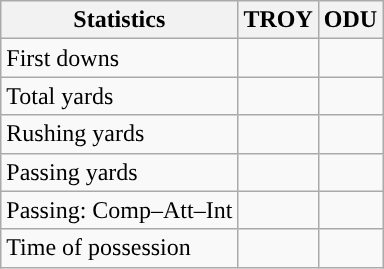<table class="wikitable" style="float: left;">
<tr>
<th>Statistics</th>
<th>TROY</th>
<th>ODU</th>
</tr>
<tr>
<td>First downs</td>
<td></td>
<td></td>
</tr>
<tr>
<td>Total yards</td>
<td></td>
<td></td>
</tr>
<tr>
<td>Rushing yards</td>
<td></td>
<td></td>
</tr>
<tr>
<td>Passing yards</td>
<td></td>
<td></td>
</tr>
<tr>
<td>Passing: Comp–Att–Int</td>
<td></td>
<td></td>
</tr>
<tr>
<td>Time of possession</td>
<td></td>
<td></td>
</tr>
</table>
